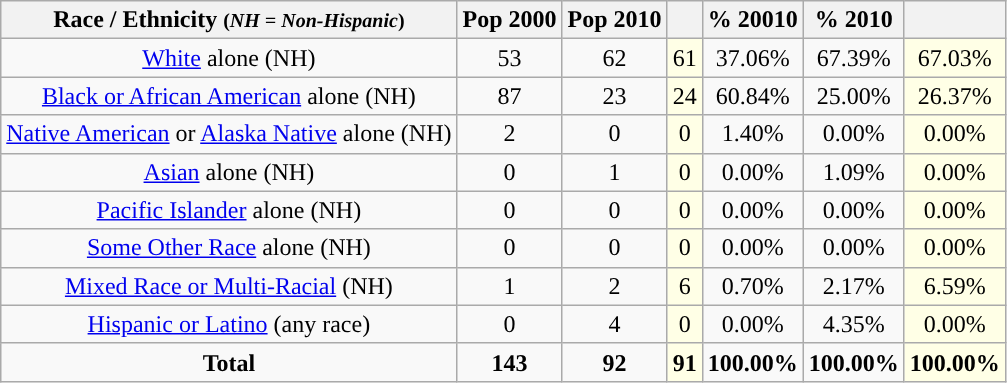<table class="wikitable" style="text-align:center;">
<tr>
<th>Race / Ethnicity <small>(<em>NH = Non-Hispanic</em>)</small></th>
<th>Pop 2000</th>
<th>Pop 2010</th>
<th></th>
<th>% 20010</th>
<th>% 2010</th>
<th></th>
</tr>
<tr>
<td><a href='#'>White</a> alone (NH)</td>
<td>53</td>
<td>62</td>
<td style='background: #ffffe6;'>61</td>
<td>37.06%</td>
<td>67.39%</td>
<td style='background: #ffffe6;'>67.03%</td>
</tr>
<tr>
<td><a href='#'>Black or African American</a> alone (NH)</td>
<td>87</td>
<td>23</td>
<td style='background: #ffffe6;'>24</td>
<td>60.84%</td>
<td>25.00%</td>
<td style='background: #ffffe6;'>26.37%</td>
</tr>
<tr>
<td><a href='#'>Native American</a> or <a href='#'>Alaska Native</a> alone (NH)</td>
<td>2</td>
<td>0</td>
<td style='background: #ffffe6;'>0</td>
<td>1.40%</td>
<td>0.00%</td>
<td style='background: #ffffe6;'>0.00%</td>
</tr>
<tr>
<td><a href='#'>Asian</a> alone (NH)</td>
<td>0</td>
<td>1</td>
<td style='background: #ffffe6;'>0</td>
<td>0.00%</td>
<td>1.09%</td>
<td style='background: #ffffe6;'>0.00%</td>
</tr>
<tr>
<td><a href='#'>Pacific Islander</a> alone (NH)</td>
<td>0</td>
<td>0</td>
<td style='background: #ffffe6;'>0</td>
<td>0.00%</td>
<td>0.00%</td>
<td style='background: #ffffe6;'>0.00%</td>
</tr>
<tr>
<td><a href='#'>Some Other Race</a> alone (NH)</td>
<td>0</td>
<td>0</td>
<td style='background: #ffffe6;'>0</td>
<td>0.00%</td>
<td>0.00%</td>
<td style='background: #ffffe6;'>0.00%</td>
</tr>
<tr>
<td><a href='#'>Mixed Race or Multi-Racial</a> (NH)</td>
<td>1</td>
<td>2</td>
<td style='background: #ffffe6;'>6</td>
<td>0.70%</td>
<td>2.17%</td>
<td style='background: #ffffe6;'>6.59%</td>
</tr>
<tr>
<td><a href='#'>Hispanic or Latino</a> (any race)</td>
<td>0</td>
<td>4</td>
<td style='background: #ffffe6;'>0</td>
<td>0.00%</td>
<td>4.35%</td>
<td style='background: #ffffe6;'>0.00%</td>
</tr>
<tr>
<td><strong>Total</strong></td>
<td><strong>143</strong></td>
<td><strong>92</strong></td>
<td style='background: #ffffe6;'><strong>91</strong></td>
<td><strong>100.00%</strong></td>
<td><strong>100.00%</strong></td>
<td style='background: #ffffe6;'><strong>100.00%</strong></td>
</tr>
</table>
